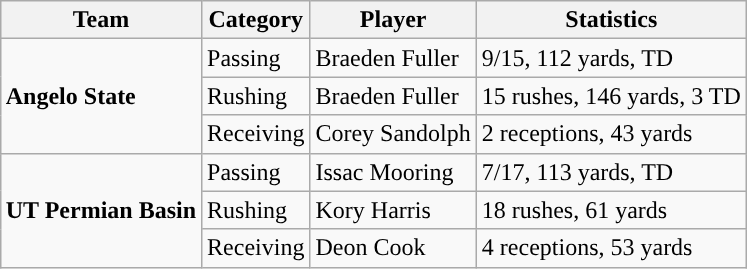<table class="wikitable" style="float: right;">
<tr>
<th>Team</th>
<th>Category</th>
<th>Player</th>
<th>Statistics</th>
</tr>
<tr>
<td rowspan=3><strong>Angelo State</strong></td>
<td>Passing</td>
<td>Braeden Fuller</td>
<td>9/15, 112 yards, TD</td>
</tr>
<tr>
<td>Rushing</td>
<td>Braeden Fuller</td>
<td>15 rushes, 146 yards, 3 TD</td>
</tr>
<tr>
<td>Receiving</td>
<td>Corey Sandolph</td>
<td>2 receptions, 43 yards</td>
</tr>
<tr>
<td rowspan=3><strong>UT Permian Basin</strong></td>
<td>Passing</td>
<td>Issac Mooring</td>
<td>7/17, 113 yards, TD</td>
</tr>
<tr>
<td>Rushing</td>
<td>Kory Harris</td>
<td>18 rushes, 61 yards</td>
</tr>
<tr>
<td>Receiving</td>
<td>Deon Cook</td>
<td>4 receptions, 53 yards</td>
</tr>
</table>
